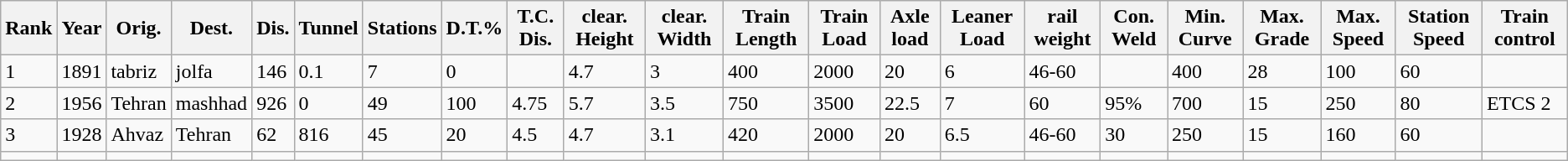<table class="wikitable sortable">
<tr>
<th>Rank</th>
<th>Year</th>
<th>Orig.</th>
<th>Dest.</th>
<th>Dis.</th>
<th>Tunnel</th>
<th>Stations</th>
<th>D.T.%</th>
<th>T.C. Dis.</th>
<th>clear. Height</th>
<th>clear. Width</th>
<th>Train Length</th>
<th>Train Load</th>
<th>Axle load</th>
<th>Leaner Load</th>
<th>rail weight</th>
<th>Con. Weld</th>
<th>Min. Curve</th>
<th>Max. Grade</th>
<th>Max. Speed</th>
<th>Station Speed</th>
<th>Train control</th>
</tr>
<tr>
<td Rank>1</td>
<td Year>1891</td>
<td Orig.>tabriz</td>
<td Dest.>jolfa</td>
<td Dis.>146</td>
<td Tunnel>0.1</td>
<td Stations>7</td>
<td D.T.%>0</td>
<td T.C. Dis.></td>
<td clear. Height>4.7</td>
<td clear. Width>3</td>
<td Train Length>400</td>
<td Train Load>2000</td>
<td Axle load>20</td>
<td Leaner Load>6</td>
<td rail weight>46-60</td>
<td con. Weld></td>
<td Min. Curve>400</td>
<td Max. Grade>28</td>
<td Max. Speed>100</td>
<td Station Speed>60</td>
<td Train control></td>
</tr>
<tr>
<td Rank>2</td>
<td Year>1956</td>
<td Orig.>Tehran</td>
<td Dest.>mashhad</td>
<td Dis.>926</td>
<td Tunnel>0</td>
<td Stations>49</td>
<td D.T.%.>100</td>
<td T.C. Dis.>4.75</td>
<td clear. Height>5.7</td>
<td clear. Width>3.5</td>
<td Train Length>750</td>
<td Train Load>3500</td>
<td Axle load>22.5</td>
<td Leaner Load>7</td>
<td rail weight>60</td>
<td con. Weld>95%</td>
<td Min. Curve>700</td>
<td Max. Grade>15</td>
<td Max. Speed>250</td>
<td Station Speed>80</td>
<td Train control>ETCS 2</td>
</tr>
<tr>
<td Rank>3</td>
<td Year>1928</td>
<td Orig.>Ahvaz</td>
<td Dest.>Tehran</td>
<td Tunnel>62</td>
<td Dis.>816</td>
<td Stations>45</td>
<td D.T.%.>20</td>
<td T.C. Dis.>4.5</td>
<td clear. Height>4.7</td>
<td clear. Width>3.1</td>
<td Train Length>420</td>
<td Train Load>2000</td>
<td Axle load>20</td>
<td Leaner Load>6.5</td>
<td rail weight>46-60</td>
<td con. Weld>30</td>
<td Min. Curve>250</td>
<td Max. Grade>15</td>
<td Max. Speed>160</td>
<td Station Speed>60</td>
<td Train control></td>
</tr>
<tr>
<td Rank></td>
<td Year></td>
<td Orig.></td>
<td Dest.></td>
<td Tunnel></td>
<td Dis.></td>
<td Stations></td>
<td D.T.%.></td>
<td T.C. Dis.></td>
<td clear. Height></td>
<td clear. Width></td>
<td Train Length></td>
<td Train Load></td>
<td Axle load></td>
<td Leaner Load></td>
<td rail weight></td>
<td con. Weld></td>
<td Min. Curve></td>
<td Max. Grade></td>
<td Max. Speed></td>
<td Station Speed></td>
<td Train control></td>
</tr>
</table>
